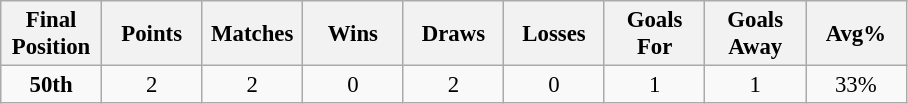<table class="wikitable" style="font-size: 95%; text-align: center;">
<tr>
<th width=60>Final Position</th>
<th width=60>Points</th>
<th width=60>Matches</th>
<th width=60>Wins</th>
<th width=60>Draws</th>
<th width=60>Losses</th>
<th width=60>Goals For</th>
<th width=60>Goals Away</th>
<th width=60>Avg%</th>
</tr>
<tr>
<td><strong>50th</strong></td>
<td>2</td>
<td>2</td>
<td>0</td>
<td>2</td>
<td>0</td>
<td>1</td>
<td>1</td>
<td>33%</td>
</tr>
</table>
